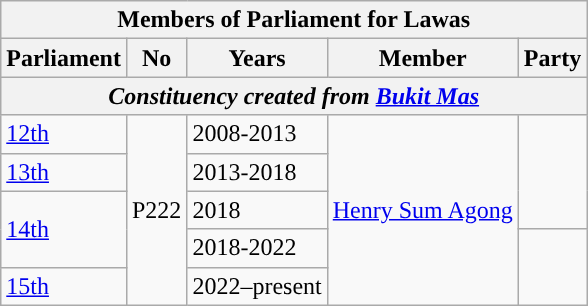<table class=wikitable>
<tr>
<th colspan="5">Members of Parliament for Lawas</th>
</tr>
<tr>
<th>Parliament</th>
<th>No</th>
<th>Years</th>
<th>Member</th>
<th>Party</th>
</tr>
<tr>
<th colspan="5" align="center"><em>Constituency created from <a href='#'>Bukit Mas</a></em></th>
</tr>
<tr>
<td><a href='#'>12th</a></td>
<td rowspan="5">P222</td>
<td>2008-2013</td>
<td rowspan="5"><a href='#'>Henry Sum Agong</a></td>
<td rowspan=3></td>
</tr>
<tr>
<td><a href='#'>13th</a></td>
<td>2013-2018</td>
</tr>
<tr>
<td rowspan=2><a href='#'>14th</a></td>
<td>2018</td>
</tr>
<tr>
<td>2018-2022</td>
<td rowspan="2"></td>
</tr>
<tr>
<td><a href='#'>15th</a></td>
<td>2022–present</td>
</tr>
</table>
